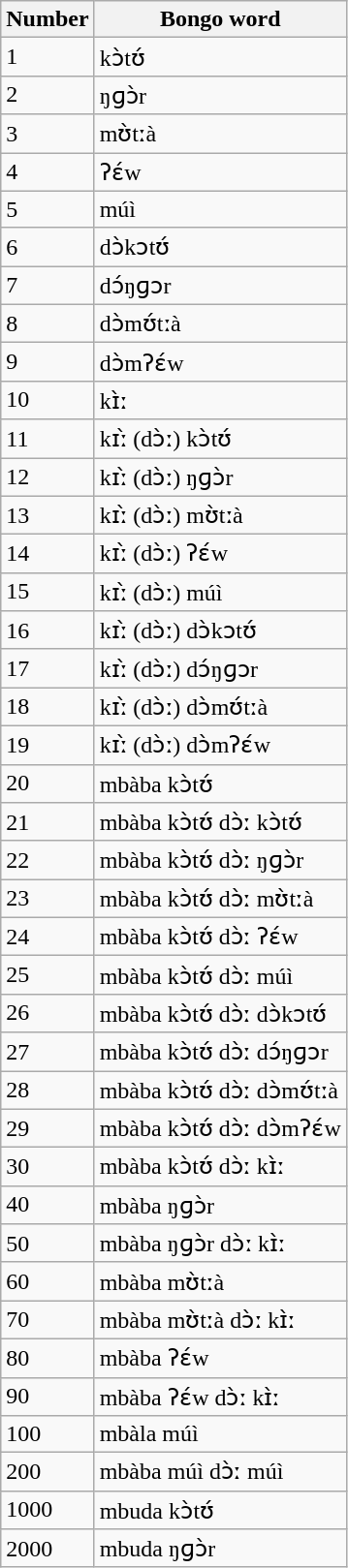<table class="wikitable">
<tr>
<th>Number</th>
<th>Bongo word</th>
</tr>
<tr>
<td>1</td>
<td>kɔ̀tʊ́</td>
</tr>
<tr>
<td>2</td>
<td>ŋɡɔ̀r</td>
</tr>
<tr>
<td>3</td>
<td>mʊ̀tːà</td>
</tr>
<tr>
<td>4</td>
<td>ʔɛ́w</td>
</tr>
<tr>
<td>5</td>
<td>múì</td>
</tr>
<tr>
<td>6</td>
<td>dɔ̀kɔtʊ́</td>
</tr>
<tr>
<td>7</td>
<td>dɔ́ŋɡɔr</td>
</tr>
<tr>
<td>8</td>
<td>dɔ̀mʊ́tːà</td>
</tr>
<tr>
<td>9</td>
<td>dɔ̀mʔɛ́w</td>
</tr>
<tr>
<td>10</td>
<td>kɪ̀ː</td>
</tr>
<tr>
<td>11</td>
<td>kɪː̀ (dɔ̀ː) kɔ̀tʊ́</td>
</tr>
<tr>
<td>12</td>
<td>kɪː̀ (dɔ̀ː) ŋɡɔ̀r</td>
</tr>
<tr>
<td>13</td>
<td>kɪː̀ (dɔ̀ː) mʊ̀tːà</td>
</tr>
<tr>
<td>14</td>
<td>kɪː̀ (dɔ̀ː) ʔɛ́w</td>
</tr>
<tr>
<td>15</td>
<td>kɪː̀ (dɔ̀ː) múì</td>
</tr>
<tr>
<td>16</td>
<td>kɪː̀ (dɔ̀ː) dɔ̀kɔtʊ́</td>
</tr>
<tr>
<td>17</td>
<td>kɪː̀ (dɔ̀ː) dɔ́ŋɡɔr</td>
</tr>
<tr>
<td>18</td>
<td>kɪː̀ (dɔ̀ː) dɔ̀mʊ́tːà</td>
</tr>
<tr>
<td>19</td>
<td>kɪː̀ (dɔ̀ː) dɔ̀mʔɛ́w</td>
</tr>
<tr>
<td>20</td>
<td>mbàba kɔ̀tʊ́</td>
</tr>
<tr>
<td>21</td>
<td>mbàba kɔ̀tʊ́ dɔ̀ː kɔ̀tʊ́</td>
</tr>
<tr>
<td>22</td>
<td>mbàba kɔ̀tʊ́ dɔ̀ː ŋɡɔ̀r</td>
</tr>
<tr>
<td>23</td>
<td>mbàba kɔ̀tʊ́ dɔ̀ː mʊ̀tːà</td>
</tr>
<tr>
<td>24</td>
<td>mbàba kɔ̀tʊ́ dɔ̀ː ʔɛ́w</td>
</tr>
<tr>
<td>25</td>
<td>mbàba kɔ̀tʊ́ dɔ̀ː múì</td>
</tr>
<tr>
<td>26</td>
<td>mbàba kɔ̀tʊ́ dɔ̀ː dɔ̀kɔtʊ́</td>
</tr>
<tr>
<td>27</td>
<td>mbàba kɔ̀tʊ́ dɔ̀ː dɔ́ŋɡɔr</td>
</tr>
<tr>
<td>28</td>
<td>mbàba kɔ̀tʊ́ dɔ̀ː dɔ̀mʊ́tːà</td>
</tr>
<tr>
<td>29</td>
<td>mbàba kɔ̀tʊ́ dɔ̀ː dɔ̀mʔɛ́w</td>
</tr>
<tr>
<td>30</td>
<td>mbàba kɔ̀tʊ́ dɔ̀ː kɪ̀ː</td>
</tr>
<tr>
<td>40</td>
<td>mbàba ŋɡɔ̀r</td>
</tr>
<tr>
<td>50</td>
<td>mbàba ŋɡɔ̀r dɔ̀ː kɪ̀ː</td>
</tr>
<tr>
<td>60</td>
<td>mbàba mʊ̀tːà</td>
</tr>
<tr>
<td>70</td>
<td>mbàba mʊ̀tːà dɔ̀ː kɪ̀ː</td>
</tr>
<tr>
<td>80</td>
<td>mbàba ʔɛ́w</td>
</tr>
<tr>
<td>90</td>
<td>mbàba ʔɛ́w dɔ̀ː kɪ̀ː</td>
</tr>
<tr>
<td>100</td>
<td>mbàla múì</td>
</tr>
<tr>
<td>200</td>
<td>mbàba múì dɔ̀ː múì</td>
</tr>
<tr>
<td>1000</td>
<td>mbuda kɔ̀tʊ́</td>
</tr>
<tr>
<td>2000</td>
<td>mbuda ŋɡɔ̀r</td>
</tr>
</table>
